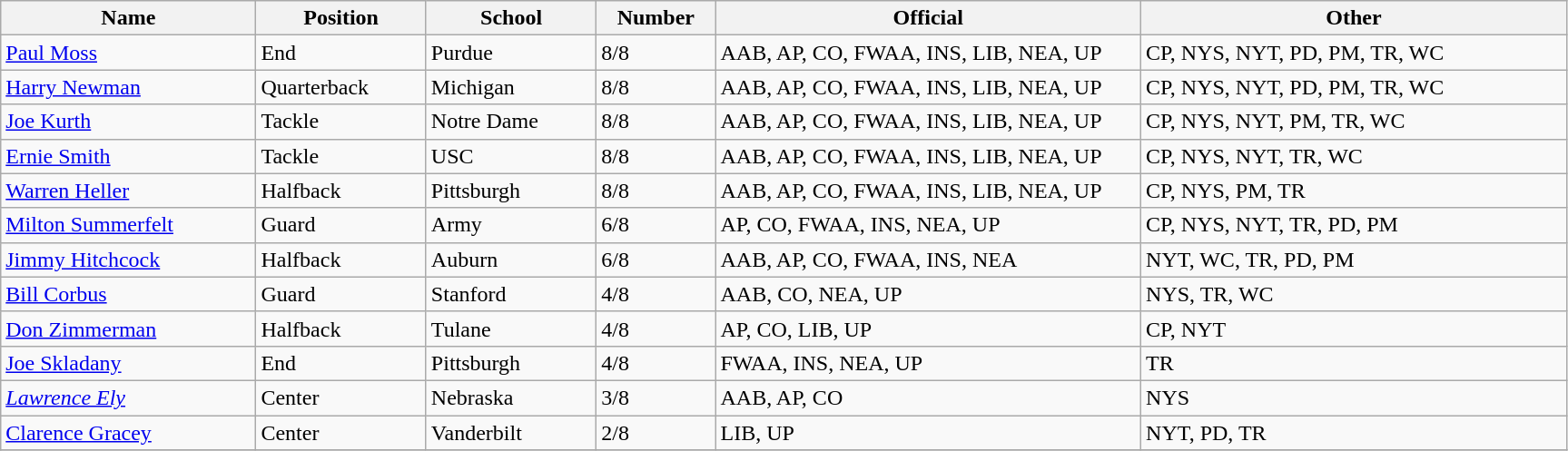<table class="wikitable sortable">
<tr>
<th bgcolor="F" width="15%">Name</th>
<th bgcolor="#DDDDFF" width="10%">Position</th>
<th bgcolor="#DDDDFF" width="10%">School</th>
<th bgcolor="#DDDDFF" width="7%">Number</th>
<th bgcolor="#DDDDFF" width="25%">Official</th>
<th bgcolor="#DDDDFF" width="25%">Other</th>
</tr>
<tr align="left">
<td><a href='#'>Paul Moss</a></td>
<td>End</td>
<td>Purdue</td>
<td>8/8</td>
<td>AAB, AP, CO, FWAA, INS, LIB, NEA, UP</td>
<td>CP, NYS, NYT, PD, PM, TR, WC</td>
</tr>
<tr align="left">
<td><a href='#'>Harry Newman</a></td>
<td>Quarterback</td>
<td>Michigan</td>
<td>8/8</td>
<td>AAB, AP, CO, FWAA, INS, LIB, NEA, UP</td>
<td>CP, NYS, NYT, PD, PM, TR, WC</td>
</tr>
<tr align="left">
<td><a href='#'>Joe Kurth</a></td>
<td>Tackle</td>
<td>Notre Dame</td>
<td>8/8</td>
<td>AAB, AP, CO, FWAA, INS, LIB, NEA, UP</td>
<td>CP, NYS, NYT, PM, TR, WC</td>
</tr>
<tr align="left">
<td><a href='#'>Ernie Smith</a></td>
<td>Tackle</td>
<td>USC</td>
<td>8/8</td>
<td>AAB, AP, CO, FWAA, INS, LIB, NEA, UP</td>
<td>CP, NYS, NYT, TR, WC</td>
</tr>
<tr align="left">
<td><a href='#'>Warren Heller</a></td>
<td>Halfback</td>
<td>Pittsburgh</td>
<td>8/8</td>
<td>AAB, AP, CO, FWAA, INS, LIB, NEA, UP</td>
<td>CP, NYS, PM, TR</td>
</tr>
<tr align="left">
<td><a href='#'>Milton Summerfelt</a></td>
<td>Guard</td>
<td>Army</td>
<td>6/8</td>
<td>AP, CO, FWAA, INS, NEA, UP</td>
<td>CP, NYS, NYT, TR, PD, PM</td>
</tr>
<tr align="left">
<td><a href='#'>Jimmy Hitchcock</a></td>
<td>Halfback</td>
<td>Auburn</td>
<td>6/8</td>
<td>AAB, AP, CO, FWAA, INS, NEA</td>
<td>NYT, WC, TR, PD, PM</td>
</tr>
<tr align="left">
<td><a href='#'>Bill Corbus</a></td>
<td>Guard</td>
<td>Stanford</td>
<td>4/8</td>
<td>AAB, CO, NEA, UP</td>
<td>NYS, TR, WC</td>
</tr>
<tr align="left">
<td><a href='#'>Don Zimmerman</a></td>
<td>Halfback</td>
<td>Tulane</td>
<td>4/8</td>
<td>AP, CO, LIB, UP</td>
<td>CP, NYT</td>
</tr>
<tr align="left">
<td><a href='#'>Joe Skladany</a></td>
<td>End</td>
<td>Pittsburgh</td>
<td>4/8</td>
<td>FWAA, INS, NEA, UP</td>
<td>TR</td>
</tr>
<tr align="left">
<td><em><a href='#'>Lawrence Ely</a></em></td>
<td>Center</td>
<td>Nebraska</td>
<td>3/8</td>
<td>AAB, AP, CO</td>
<td>NYS</td>
</tr>
<tr align="left">
<td><a href='#'>Clarence Gracey</a></td>
<td>Center</td>
<td>Vanderbilt</td>
<td>2/8</td>
<td>LIB, UP</td>
<td>NYT, PD, TR</td>
</tr>
<tr align="left">
</tr>
</table>
